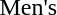<table>
<tr>
<td>Men's</td>
<td></td>
<td></td>
<td></td>
</tr>
</table>
